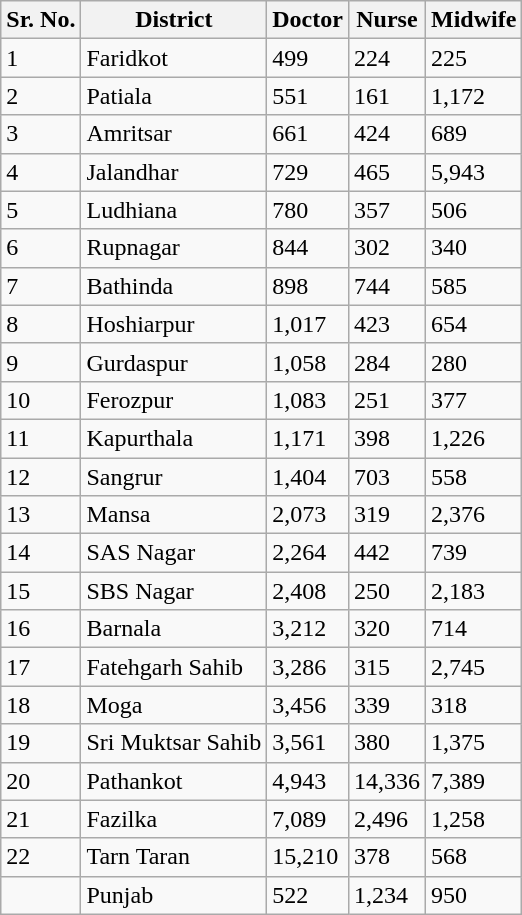<table class="wikitable sortable">
<tr>
<th>Sr. No.</th>
<th>District</th>
<th>Doctor</th>
<th>Nurse</th>
<th>Midwife</th>
</tr>
<tr>
<td>1</td>
<td>Faridkot</td>
<td>499</td>
<td>224</td>
<td>225</td>
</tr>
<tr>
<td>2</td>
<td>Patiala</td>
<td>551</td>
<td>161</td>
<td>1,172</td>
</tr>
<tr>
<td>3</td>
<td>Amritsar</td>
<td>661</td>
<td>424</td>
<td>689</td>
</tr>
<tr>
<td>4</td>
<td>Jalandhar</td>
<td>729</td>
<td>465</td>
<td>5,943</td>
</tr>
<tr>
<td>5</td>
<td>Ludhiana</td>
<td>780</td>
<td>357</td>
<td>506</td>
</tr>
<tr>
<td>6</td>
<td>Rupnagar</td>
<td>844</td>
<td>302</td>
<td>340</td>
</tr>
<tr>
<td>7</td>
<td>Bathinda</td>
<td>898</td>
<td>744</td>
<td>585</td>
</tr>
<tr>
<td>8</td>
<td>Hoshiarpur</td>
<td>1,017</td>
<td>423</td>
<td>654</td>
</tr>
<tr>
<td>9</td>
<td>Gurdaspur</td>
<td>1,058</td>
<td>284</td>
<td>280</td>
</tr>
<tr>
<td>10</td>
<td>Ferozpur</td>
<td>1,083</td>
<td>251</td>
<td>377</td>
</tr>
<tr>
<td>11</td>
<td>Kapurthala</td>
<td>1,171</td>
<td>398</td>
<td>1,226</td>
</tr>
<tr>
<td>12</td>
<td>Sangrur</td>
<td>1,404</td>
<td>703</td>
<td>558</td>
</tr>
<tr>
<td>13</td>
<td>Mansa</td>
<td>2,073</td>
<td>319</td>
<td>2,376</td>
</tr>
<tr>
<td>14</td>
<td>SAS Nagar</td>
<td>2,264</td>
<td>442</td>
<td>739</td>
</tr>
<tr>
<td>15</td>
<td>SBS Nagar</td>
<td>2,408</td>
<td>250</td>
<td>2,183</td>
</tr>
<tr>
<td>16</td>
<td>Barnala</td>
<td>3,212</td>
<td>320</td>
<td>714</td>
</tr>
<tr>
<td>17</td>
<td>Fatehgarh Sahib</td>
<td>3,286</td>
<td>315</td>
<td>2,745</td>
</tr>
<tr>
<td>18</td>
<td>Moga</td>
<td>3,456</td>
<td>339</td>
<td>318</td>
</tr>
<tr>
<td>19</td>
<td>Sri Muktsar Sahib</td>
<td>3,561</td>
<td>380</td>
<td>1,375</td>
</tr>
<tr>
<td>20</td>
<td>Pathankot</td>
<td>4,943</td>
<td>14,336</td>
<td>7,389</td>
</tr>
<tr>
<td>21</td>
<td>Fazilka</td>
<td>7,089</td>
<td>2,496</td>
<td>1,258</td>
</tr>
<tr>
<td>22</td>
<td>Tarn Taran</td>
<td>15,210</td>
<td>378</td>
<td>568</td>
</tr>
<tr>
<td></td>
<td>Punjab</td>
<td>522</td>
<td>1,234</td>
<td>950</td>
</tr>
</table>
